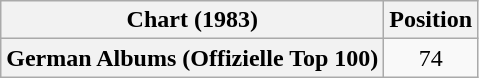<table class="wikitable plainrowheaders" style="text-align:center">
<tr>
<th scope="col">Chart (1983)</th>
<th scope="col">Position</th>
</tr>
<tr>
<th scope="row">German Albums (Offizielle Top 100)</th>
<td>74</td>
</tr>
</table>
